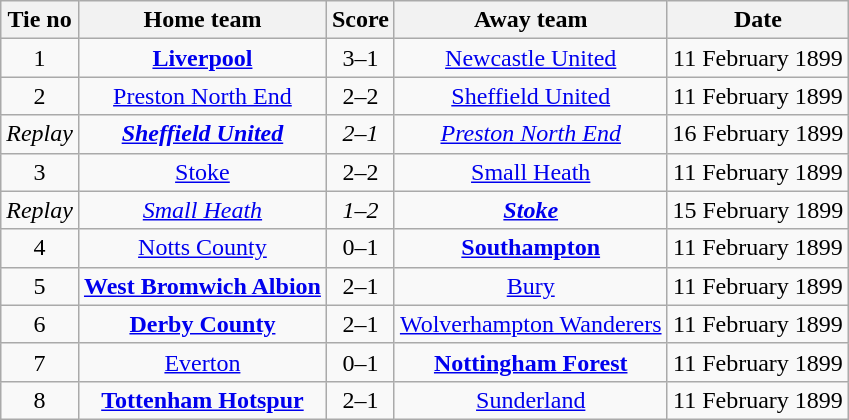<table class="wikitable" style="text-align: center">
<tr>
<th>Tie no</th>
<th>Home team</th>
<th>Score</th>
<th>Away team</th>
<th>Date</th>
</tr>
<tr>
<td>1</td>
<td><strong><a href='#'>Liverpool</a></strong></td>
<td>3–1</td>
<td><a href='#'>Newcastle United</a></td>
<td>11 February 1899</td>
</tr>
<tr>
<td>2</td>
<td><a href='#'>Preston North End</a></td>
<td>2–2</td>
<td><a href='#'>Sheffield United</a></td>
<td>11 February 1899</td>
</tr>
<tr>
<td><em>Replay</em></td>
<td><strong><em><a href='#'>Sheffield United</a></em></strong></td>
<td><em>2–1</em></td>
<td><em><a href='#'>Preston North End</a></em></td>
<td>16 February 1899</td>
</tr>
<tr>
<td>3</td>
<td><a href='#'>Stoke</a></td>
<td>2–2</td>
<td><a href='#'>Small Heath</a></td>
<td>11 February 1899</td>
</tr>
<tr>
<td><em>Replay</em></td>
<td><em><a href='#'>Small Heath</a></em></td>
<td><em>1–2</em></td>
<td><strong><em><a href='#'>Stoke</a></em></strong></td>
<td>15 February 1899</td>
</tr>
<tr>
<td>4</td>
<td><a href='#'>Notts County</a></td>
<td>0–1</td>
<td><strong><a href='#'>Southampton</a></strong></td>
<td>11 February 1899</td>
</tr>
<tr>
<td>5</td>
<td><strong><a href='#'>West Bromwich Albion</a></strong></td>
<td>2–1</td>
<td><a href='#'>Bury</a></td>
<td>11 February 1899</td>
</tr>
<tr>
<td>6</td>
<td><strong><a href='#'>Derby County</a></strong></td>
<td>2–1</td>
<td><a href='#'>Wolverhampton Wanderers</a></td>
<td>11 February 1899</td>
</tr>
<tr>
<td>7</td>
<td><a href='#'>Everton</a></td>
<td>0–1</td>
<td><strong><a href='#'>Nottingham Forest</a></strong></td>
<td>11 February 1899</td>
</tr>
<tr>
<td>8</td>
<td><strong><a href='#'>Tottenham Hotspur</a></strong></td>
<td>2–1</td>
<td><a href='#'>Sunderland</a></td>
<td>11 February 1899</td>
</tr>
</table>
